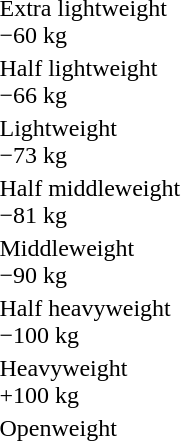<table>
<tr>
<td rowspan=2>Extra lightweight<br>−60 kg</td>
<td rowspan=2></td>
<td rowspan=2></td>
<td></td>
</tr>
<tr>
<td></td>
</tr>
<tr>
<td rowspan=2>Half lightweight<br>−66 kg</td>
<td rowspan=2></td>
<td rowspan=2></td>
<td></td>
</tr>
<tr>
<td></td>
</tr>
<tr>
<td rowspan=2>Lightweight<br>−73 kg</td>
<td rowspan=2></td>
<td rowspan=2></td>
<td></td>
</tr>
<tr>
<td></td>
</tr>
<tr>
<td rowspan=2>Half middleweight<br>−81 kg</td>
<td rowspan=2></td>
<td rowspan=2></td>
<td></td>
</tr>
<tr>
<td></td>
</tr>
<tr>
<td rowspan=2>Middleweight<br>−90 kg</td>
<td rowspan=2></td>
<td rowspan=2></td>
<td></td>
</tr>
<tr>
<td></td>
</tr>
<tr>
<td rowspan=2>Half heavyweight<br>−100 kg</td>
<td rowspan=2></td>
<td rowspan=2></td>
<td></td>
</tr>
<tr>
<td></td>
</tr>
<tr>
<td rowspan=2>Heavyweight<br>+100 kg</td>
<td rowspan=2></td>
<td rowspan=2></td>
<td></td>
</tr>
<tr>
<td></td>
</tr>
<tr>
<td rowspan=2>Openweight</td>
<td rowspan=2></td>
<td rowspan=2></td>
<td></td>
</tr>
<tr>
<td></td>
</tr>
</table>
